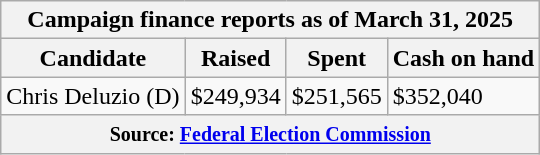<table class="wikitable sortable">
<tr>
<th colspan=4>Campaign finance reports as of March 31, 2025</th>
</tr>
<tr style="text-align:center;">
<th>Candidate</th>
<th>Raised</th>
<th>Spent</th>
<th>Cash on hand</th>
</tr>
<tr>
<td>Chris Deluzio (D)</td>
<td>$249,934</td>
<td>$251,565</td>
<td>$352,040</td>
</tr>
<tr>
<th colspan="4"><small>Source: <a href='#'>Federal Election Commission</a></small></th>
</tr>
</table>
